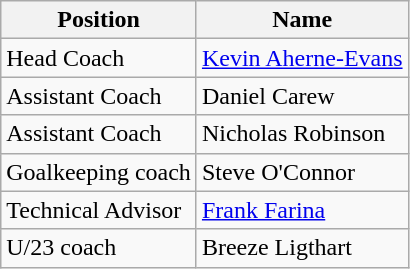<table class="wikitable">
<tr>
<th>Position</th>
<th>Name</th>
</tr>
<tr>
<td>Head Coach</td>
<td><a href='#'>Kevin Aherne-Evans</a></td>
</tr>
<tr>
<td>Assistant Coach</td>
<td>Daniel Carew</td>
</tr>
<tr>
<td>Assistant Coach</td>
<td>Nicholas Robinson</td>
</tr>
<tr>
<td>Goalkeeping coach</td>
<td>Steve O'Connor</td>
</tr>
<tr>
<td>Technical Advisor</td>
<td><a href='#'>Frank Farina</a></td>
</tr>
<tr>
<td>U/23 coach</td>
<td>Breeze Ligthart</td>
</tr>
</table>
